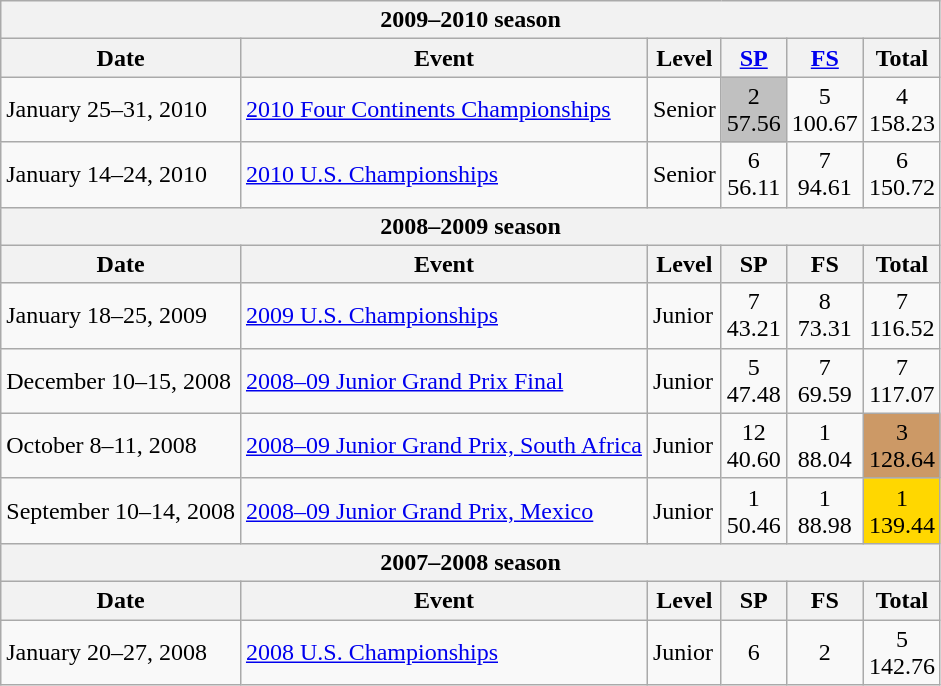<table class="wikitable">
<tr>
<th colspan=6>2009–2010 season</th>
</tr>
<tr>
<th>Date</th>
<th>Event</th>
<th>Level</th>
<th><a href='#'>SP</a></th>
<th><a href='#'>FS</a></th>
<th>Total</th>
</tr>
<tr>
<td>January 25–31, 2010</td>
<td><a href='#'>2010 Four Continents Championships</a></td>
<td>Senior</td>
<td align=center bgcolor=silver>2 <br> 57.56</td>
<td align=center>5 <br> 100.67</td>
<td align=center>4 <br> 158.23</td>
</tr>
<tr>
<td>January 14–24, 2010</td>
<td><a href='#'>2010 U.S. Championships</a></td>
<td>Senior</td>
<td align=center>6 <br> 56.11</td>
<td align=center>7 <br> 94.61</td>
<td align=center>6 <br> 150.72</td>
</tr>
<tr>
<th colspan=6>2008–2009 season</th>
</tr>
<tr>
<th>Date</th>
<th>Event</th>
<th>Level</th>
<th>SP</th>
<th>FS</th>
<th>Total</th>
</tr>
<tr>
<td>January 18–25, 2009</td>
<td><a href='#'>2009 U.S. Championships</a></td>
<td>Junior</td>
<td align=center>7 <br> 43.21</td>
<td align=center>8 <br> 73.31</td>
<td align=center>7 <br> 116.52</td>
</tr>
<tr>
<td>December 10–15, 2008</td>
<td><a href='#'>2008–09 Junior Grand Prix Final</a></td>
<td>Junior</td>
<td align=center>5 <br> 47.48</td>
<td align=center>7 <br> 69.59</td>
<td align=center>7 <br> 117.07</td>
</tr>
<tr>
<td>October 8–11, 2008</td>
<td><a href='#'>2008–09 Junior Grand Prix, South Africa</a></td>
<td>Junior</td>
<td align=center>12 <br> 40.60</td>
<td align=center>1 <br> 88.04</td>
<td align=center bgcolor="cc9966">3 <br> 128.64</td>
</tr>
<tr>
<td>September 10–14, 2008</td>
<td><a href='#'>2008–09 Junior Grand Prix, Mexico</a></td>
<td>Junior</td>
<td align=center>1 <br> 50.46</td>
<td align=center>1 <br> 88.98</td>
<td align=center bgcolor=gold>1 <br> 139.44</td>
</tr>
<tr>
<th colspan=6>2007–2008 season</th>
</tr>
<tr>
<th>Date</th>
<th>Event</th>
<th>Level</th>
<th>SP</th>
<th>FS</th>
<th>Total</th>
</tr>
<tr>
<td>January 20–27, 2008</td>
<td><a href='#'>2008 U.S. Championships</a></td>
<td>Junior</td>
<td align=center>6</td>
<td align=center>2</td>
<td align=center>5 <br> 142.76</td>
</tr>
</table>
